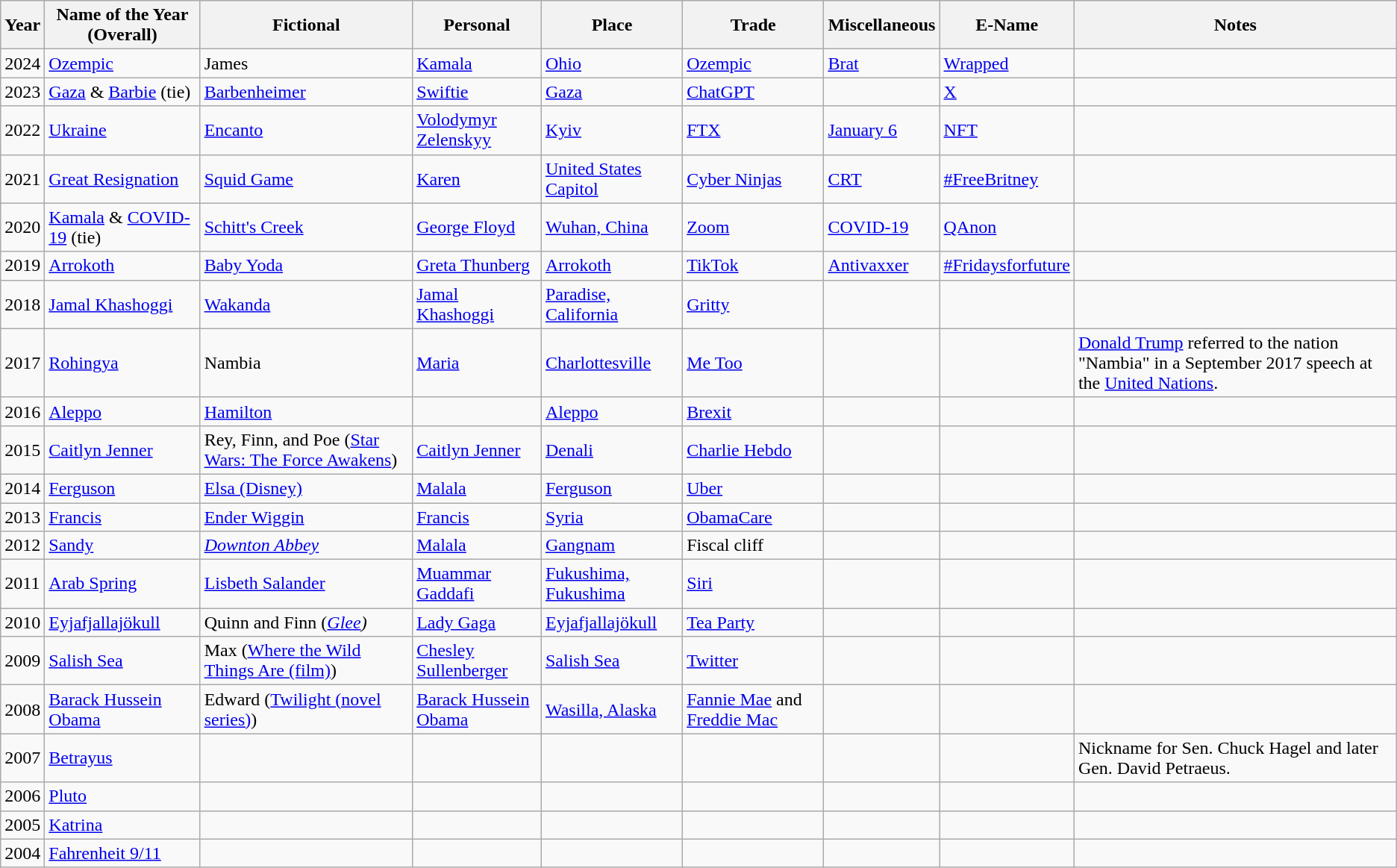<table class="wikitable sortable">
<tr>
<th>Year</th>
<th>Name of the Year (Overall)</th>
<th>Fictional</th>
<th>Personal</th>
<th>Place</th>
<th>Trade</th>
<th>Miscellaneous</th>
<th>E-Name</th>
<th>Notes</th>
</tr>
<tr>
<td>2024</td>
<td><a href='#'>Ozempic</a></td>
<td>James</td>
<td><a href='#'>Kamala</a></td>
<td><a href='#'>Ohio</a></td>
<td><a href='#'>Ozempic</a></td>
<td><a href='#'>Brat</a></td>
<td><a href='#'>Wrapped</a></td>
<td></td>
</tr>
<tr>
<td>2023</td>
<td><a href='#'>Gaza</a> & <a href='#'>Barbie</a> (tie)</td>
<td><a href='#'>Barbenheimer</a></td>
<td><a href='#'>Swiftie</a></td>
<td><a href='#'>Gaza</a></td>
<td><a href='#'>ChatGPT</a></td>
<td></td>
<td><a href='#'>X</a></td>
<td></td>
</tr>
<tr>
<td>2022</td>
<td><a href='#'>Ukraine</a></td>
<td><a href='#'>Encanto</a></td>
<td><a href='#'>Volodymyr Zelenskyy</a></td>
<td><a href='#'>Kyiv</a></td>
<td><a href='#'>FTX</a></td>
<td><a href='#'>January 6</a></td>
<td><a href='#'>NFT</a></td>
<td></td>
</tr>
<tr>
<td>2021</td>
<td><a href='#'>Great Resignation</a></td>
<td><a href='#'>Squid Game</a></td>
<td><a href='#'>Karen</a></td>
<td><a href='#'>United States Capitol</a></td>
<td><a href='#'>Cyber Ninjas</a></td>
<td><a href='#'>CRT</a></td>
<td><a href='#'>#FreeBritney</a></td>
<td></td>
</tr>
<tr>
<td>2020</td>
<td><a href='#'>Kamala</a> & <a href='#'>COVID-19</a> (tie)</td>
<td><a href='#'>Schitt's Creek</a></td>
<td><a href='#'>George Floyd</a></td>
<td><a href='#'>Wuhan, China</a></td>
<td><a href='#'>Zoom</a></td>
<td><a href='#'>COVID-19</a></td>
<td><a href='#'>QAnon</a></td>
<td></td>
</tr>
<tr>
<td>2019</td>
<td><a href='#'>Arrokoth</a></td>
<td><a href='#'>Baby Yoda</a></td>
<td><a href='#'>Greta Thunberg</a></td>
<td><a href='#'>Arrokoth</a></td>
<td><a href='#'>TikTok</a></td>
<td><a href='#'>Antivaxxer</a></td>
<td><a href='#'>#Fridaysforfuture</a></td>
<td></td>
</tr>
<tr>
<td>2018</td>
<td><a href='#'>Jamal Khashoggi</a></td>
<td><a href='#'>Wakanda</a></td>
<td><a href='#'>Jamal Khashoggi</a></td>
<td><a href='#'>Paradise, California</a></td>
<td><a href='#'>Gritty</a></td>
<td></td>
<td></td>
<td></td>
</tr>
<tr>
<td>2017</td>
<td><a href='#'>Rohingya</a></td>
<td>Nambia</td>
<td><a href='#'>Maria</a></td>
<td><a href='#'>Charlottesville</a></td>
<td><a href='#'>Me Too</a></td>
<td></td>
<td></td>
<td><a href='#'>Donald Trump</a> referred to the nation "Nambia" in a September 2017 speech at the <a href='#'>United Nations</a>.</td>
</tr>
<tr>
<td>2016</td>
<td><a href='#'>Aleppo</a></td>
<td><a href='#'>Hamilton</a></td>
<td></td>
<td><a href='#'>Aleppo</a></td>
<td><a href='#'>Brexit</a></td>
<td></td>
<td></td>
<td></td>
</tr>
<tr>
<td>2015</td>
<td><a href='#'>Caitlyn Jenner</a></td>
<td>Rey, Finn, and Poe (<a href='#'>Star Wars: The Force Awakens</a>)</td>
<td><a href='#'>Caitlyn Jenner</a></td>
<td><a href='#'>Denali</a></td>
<td><a href='#'>Charlie Hebdo</a></td>
<td></td>
<td></td>
<td></td>
</tr>
<tr>
<td>2014</td>
<td><a href='#'>Ferguson</a></td>
<td><a href='#'>Elsa (Disney)</a></td>
<td><a href='#'>Malala</a></td>
<td><a href='#'>Ferguson</a></td>
<td><a href='#'>Uber</a></td>
<td></td>
<td></td>
<td></td>
</tr>
<tr>
<td>2013</td>
<td><a href='#'>Francis</a></td>
<td><a href='#'>Ender Wiggin</a></td>
<td><a href='#'>Francis</a></td>
<td><a href='#'>Syria</a></td>
<td><a href='#'>ObamaCare</a></td>
<td></td>
<td></td>
<td></td>
</tr>
<tr>
<td>2012</td>
<td><a href='#'>Sandy</a></td>
<td><em><a href='#'>Downton Abbey</a></em></td>
<td><a href='#'>Malala</a></td>
<td><a href='#'>Gangnam</a></td>
<td>Fiscal cliff</td>
<td></td>
<td></td>
<td></td>
</tr>
<tr>
<td>2011</td>
<td><a href='#'>Arab Spring</a></td>
<td><a href='#'>Lisbeth Salander</a></td>
<td><a href='#'>Muammar Gaddafi</a></td>
<td><a href='#'>Fukushima, Fukushima</a></td>
<td><a href='#'>Siri</a></td>
<td></td>
<td></td>
<td></td>
</tr>
<tr>
<td>2010</td>
<td><a href='#'>Eyjafjallajökull</a></td>
<td>Quinn and Finn (<em><a href='#'>Glee</a>)</em></td>
<td><a href='#'>Lady Gaga</a></td>
<td><a href='#'>Eyjafjallajökull</a></td>
<td><a href='#'>Tea Party</a></td>
<td></td>
<td></td>
<td></td>
</tr>
<tr>
<td>2009</td>
<td><a href='#'>Salish Sea</a></td>
<td>Max (<a href='#'>Where the Wild Things Are (film)</a>)</td>
<td><a href='#'>Chesley Sullenberger</a></td>
<td><a href='#'>Salish Sea</a></td>
<td><a href='#'>Twitter</a></td>
<td></td>
<td></td>
<td></td>
</tr>
<tr>
<td>2008</td>
<td><a href='#'>Barack Hussein Obama</a></td>
<td>Edward (<a href='#'>Twilight (novel series)</a>)</td>
<td><a href='#'>Barack Hussein Obama</a></td>
<td><a href='#'>Wasilla, Alaska</a></td>
<td><a href='#'>Fannie Mae</a> and <a href='#'>Freddie Mac</a></td>
<td></td>
<td></td>
<td></td>
</tr>
<tr>
<td>2007</td>
<td><a href='#'>Betrayus</a></td>
<td></td>
<td></td>
<td></td>
<td></td>
<td></td>
<td></td>
<td>Nickname for Sen. Chuck Hagel and later Gen. David Petraeus.</td>
</tr>
<tr>
<td>2006</td>
<td><a href='#'>Pluto</a></td>
<td></td>
<td></td>
<td></td>
<td></td>
<td></td>
<td></td>
<td></td>
</tr>
<tr>
<td>2005</td>
<td><a href='#'>Katrina</a></td>
<td></td>
<td></td>
<td></td>
<td></td>
<td></td>
<td></td>
<td></td>
</tr>
<tr>
<td>2004</td>
<td><a href='#'>Fahrenheit 9/11</a></td>
<td></td>
<td></td>
<td></td>
<td></td>
<td></td>
<td></td>
<td></td>
</tr>
</table>
